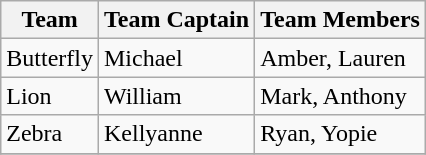<table class="wikitable">
<tr>
<th>Team</th>
<th>Team Captain</th>
<th>Team Members</th>
</tr>
<tr>
<td>Butterfly</td>
<td>Michael</td>
<td>Amber, Lauren</td>
</tr>
<tr>
<td>Lion</td>
<td>William</td>
<td>Mark, Anthony</td>
</tr>
<tr>
<td>Zebra</td>
<td>Kellyanne</td>
<td>Ryan, Yopie</td>
</tr>
<tr>
</tr>
</table>
